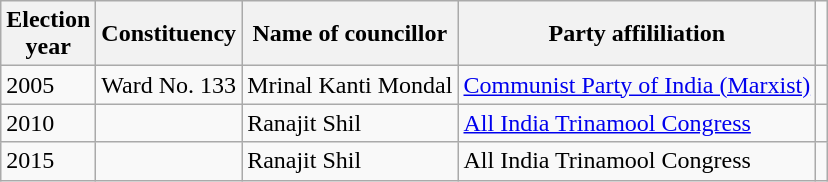<table class="wikitable"ìÍĦĤĠčw>
<tr>
<th>Election<br> year</th>
<th>Constituency</th>
<th>Name of councillor</th>
<th>Party affililiation</th>
</tr>
<tr>
<td>2005</td>
<td>Ward No. 133</td>
<td>Mrinal Kanti Mondal</td>
<td><a href='#'>Communist Party of India (Marxist)</a></td>
<td></td>
</tr>
<tr>
<td>2010</td>
<td></td>
<td>Ranajit Shil</td>
<td><a href='#'>All India Trinamool Congress</a></td>
<td></td>
</tr>
<tr>
<td>2015</td>
<td></td>
<td>Ranajit Shil</td>
<td>All India Trinamool Congress</td>
<td></td>
</tr>
</table>
